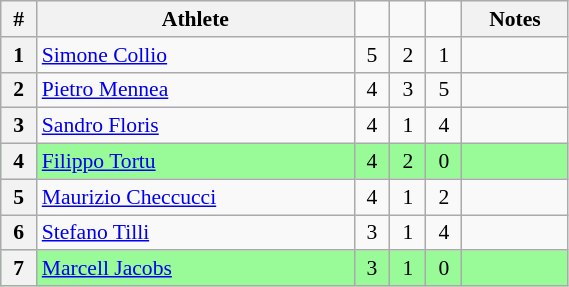<table class="wikitable" width=30% style="font-size:90%; text-align:center;">
<tr>
<th>#</th>
<th>Athlete</th>
<td></td>
<td></td>
<td></td>
<th>Notes</th>
</tr>
<tr>
<th>1</th>
<td align=left><a href='#'>Simone Collio</a></td>
<td>5</td>
<td>2</td>
<td>1</td>
<td></td>
</tr>
<tr>
<th>2</th>
<td align=left><a href='#'>Pietro Mennea</a></td>
<td>4</td>
<td>3</td>
<td>5</td>
<td></td>
</tr>
<tr>
<th>3</th>
<td align=left><a href='#'>Sandro Floris</a></td>
<td>4</td>
<td>1</td>
<td>4</td>
<td></td>
</tr>
<tr bgcolor=palegreen>
<th>4</th>
<td align=left><a href='#'>Filippo Tortu</a></td>
<td>4</td>
<td>2</td>
<td>0</td>
<td></td>
</tr>
<tr>
<th>5</th>
<td align=left><a href='#'>Maurizio Checcucci</a></td>
<td>4</td>
<td>1</td>
<td>2</td>
<td></td>
</tr>
<tr>
<th>6</th>
<td align=left><a href='#'>Stefano Tilli</a></td>
<td>3</td>
<td>1</td>
<td>4</td>
<td></td>
</tr>
<tr bgcolor=palegreen>
<th>7</th>
<td align=left><a href='#'>Marcell Jacobs</a></td>
<td>3</td>
<td>1</td>
<td>0</td>
<td></td>
</tr>
</table>
